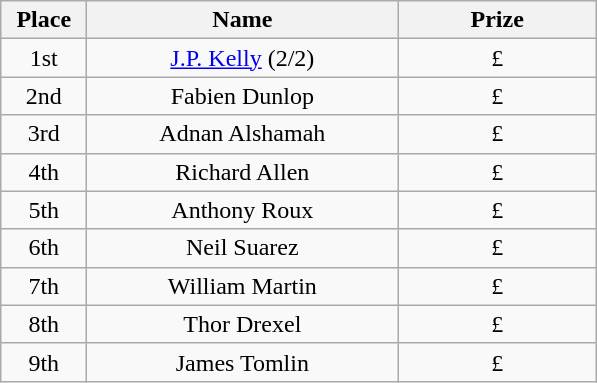<table class="wikitable">
<tr>
<th width="50">Place</th>
<th width="200">Name</th>
<th width="125">Prize</th>
</tr>
<tr>
<td align="center">1st</td>
<td align="center"><a href='#'>J.P. Kelly</a> (2/2)</td>
<td align="center">£</td>
</tr>
<tr>
<td align="center">2nd</td>
<td align="center">Fabien Dunlop</td>
<td align="center">£</td>
</tr>
<tr>
<td align="center">3rd</td>
<td align="center">Adnan Alshamah</td>
<td align="center">£</td>
</tr>
<tr>
<td align="center">4th</td>
<td align="center">Richard Allen</td>
<td align="center">£</td>
</tr>
<tr>
<td align="center">5th</td>
<td align="center">Anthony Roux</td>
<td align="center">£</td>
</tr>
<tr>
<td align="center">6th</td>
<td align="center">Neil Suarez</td>
<td align="center">£</td>
</tr>
<tr>
<td align="center">7th</td>
<td align="center">William Martin</td>
<td align="center">£</td>
</tr>
<tr>
<td align="center">8th</td>
<td align="center">Thor Drexel</td>
<td align="center">£</td>
</tr>
<tr>
<td align="center">9th</td>
<td align="center">James Tomlin</td>
<td align="center">£</td>
</tr>
</table>
